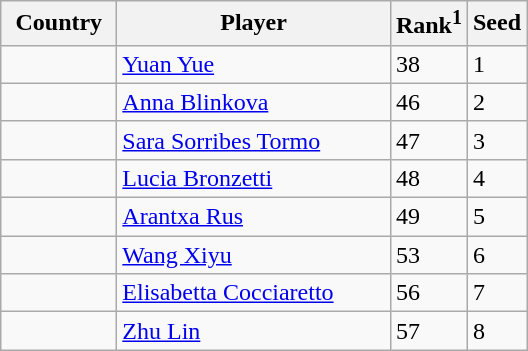<table class="sortable wikitable">
<tr>
<th width="70">Country</th>
<th width="175">Player</th>
<th>Rank<sup>1</sup></th>
<th>Seed</th>
</tr>
<tr>
<td></td>
<td><a href='#'>Yuan Yue</a></td>
<td>38</td>
<td>1</td>
</tr>
<tr>
<td></td>
<td><a href='#'>Anna Blinkova</a></td>
<td>46</td>
<td>2</td>
</tr>
<tr>
<td></td>
<td><a href='#'>Sara Sorribes Tormo</a></td>
<td>47</td>
<td>3</td>
</tr>
<tr>
<td></td>
<td><a href='#'>Lucia Bronzetti</a></td>
<td>48</td>
<td>4</td>
</tr>
<tr>
<td></td>
<td><a href='#'>Arantxa Rus</a></td>
<td>49</td>
<td>5</td>
</tr>
<tr>
<td></td>
<td><a href='#'>Wang Xiyu</a></td>
<td>53</td>
<td>6</td>
</tr>
<tr>
<td></td>
<td><a href='#'>Elisabetta Cocciaretto</a></td>
<td>56</td>
<td>7</td>
</tr>
<tr>
<td></td>
<td><a href='#'>Zhu Lin</a></td>
<td>57</td>
<td>8</td>
</tr>
</table>
